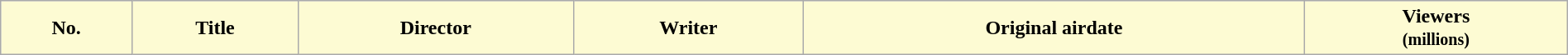<table class="wikitable plainrowheaders" style="width:100%;">
<tr>
<th scope="col" style="background:#fdfbd3;">No.</th>
<th scope="col" style="background:#fdfbd3;">Title</th>
<th scope="col" style="background:#fdfbd3;">Director</th>
<th scope="col" style="background:#fdfbd3;">Writer</th>
<th scope="col" style="background:#fdfbd3;">Original airdate</th>
<th scope="col" style="background:#fdfbd3;">Viewers<br><small>(millions)</small><br>


 
</th>
</tr>
</table>
